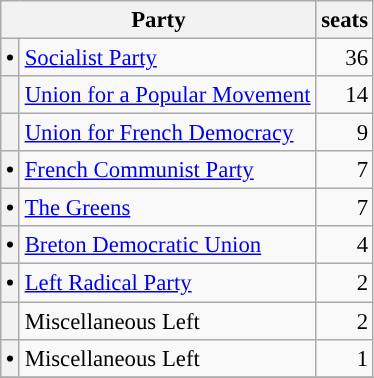<table class="wikitable" style="font-size: 95%;">
<tr>
<th colspan=2>Party</th>
<th>seats</th>
</tr>
<tr>
<th style="background-color: "><span>•</span></th>
<td><a href='#'>Socialist Party</a></td>
<td align="right">36</td>
</tr>
<tr>
<th style="background-color: "></th>
<td><a href='#'>Union for a Popular Movement</a></td>
<td align="right">14</td>
</tr>
<tr>
<th style="background-color: "></th>
<td><a href='#'>Union for French Democracy</a></td>
<td align="right">9</td>
</tr>
<tr>
<th style="background-color: "><span>•</span></th>
<td><a href='#'>French Communist Party</a></td>
<td align="right">7</td>
</tr>
<tr>
<th style="background-color: "><span>•</span></th>
<td><a href='#'>The Greens</a></td>
<td align="right">7</td>
</tr>
<tr>
<th style="background-color: "><span>•</span></th>
<td><a href='#'>Breton Democratic Union</a></td>
<td align="right">4</td>
</tr>
<tr>
<th style="background-color: "><span>•</span></th>
<td><a href='#'>Left Radical Party</a></td>
<td align="right">2</td>
</tr>
<tr>
<th style="background-color: "></th>
<td>Miscellaneous Left</td>
<td align="right">2</td>
</tr>
<tr>
<th style="background-color: "><span>•</span></th>
<td>Miscellaneous Left</td>
<td align="right">1</td>
</tr>
<tr>
</tr>
</table>
